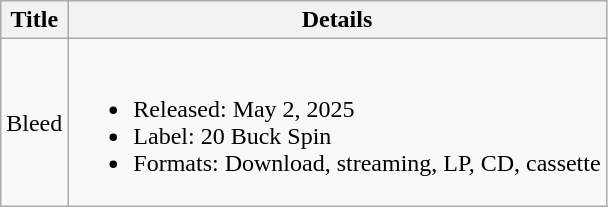<table class="wikitable">
<tr>
<th>Title</th>
<th colspan="2">Details</th>
</tr>
<tr>
<td colspan="2">Bleed</td>
<td><br><ul><li>Released: May 2, 2025</li><li>Label: 20 Buck Spin</li><li>Formats: Download, streaming, LP, CD, cassette</li></ul></td>
</tr>
</table>
